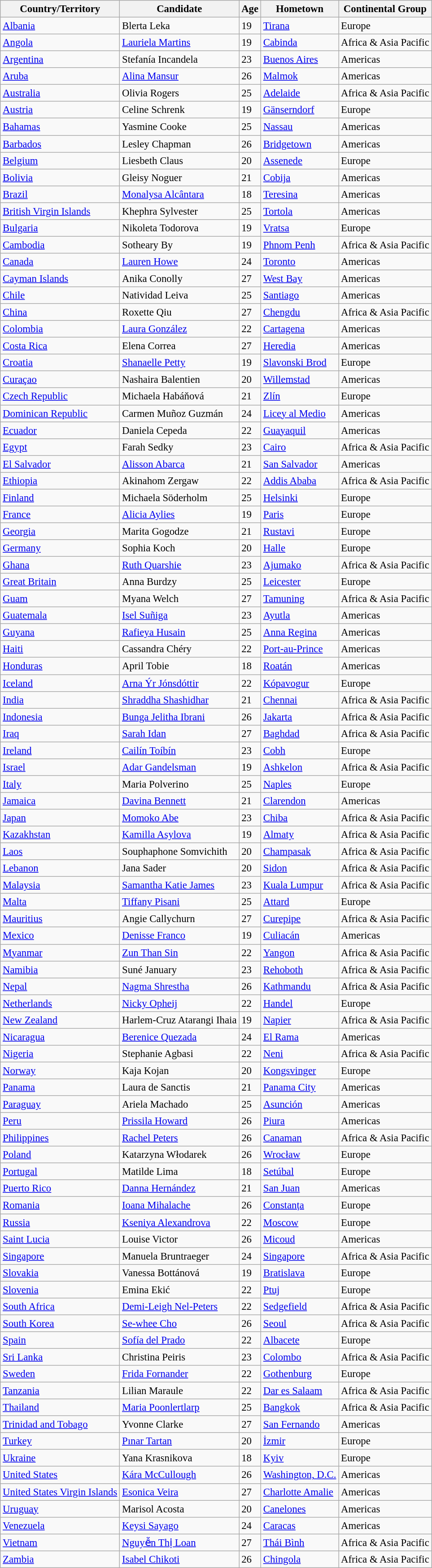<table class="wikitable sortable" style="font-size: 95%;">
<tr>
<th>Country/Territory</th>
<th>Candidate</th>
<th>Age</th>
<th>Hometown</th>
<th>Continental Group</th>
</tr>
<tr>
<td> <a href='#'>Albania</a></td>
<td>Blerta Leka</td>
<td>19</td>
<td><a href='#'>Tirana</a></td>
<td>Europe</td>
</tr>
<tr>
<td> <a href='#'>Angola</a></td>
<td><a href='#'>Lauriela Martins</a></td>
<td>19</td>
<td><a href='#'>Cabinda</a></td>
<td>Africa & Asia Pacific</td>
</tr>
<tr>
<td> <a href='#'>Argentina</a></td>
<td>Stefanía Incandela</td>
<td>23</td>
<td><a href='#'>Buenos Aires</a></td>
<td>Americas</td>
</tr>
<tr>
<td> <a href='#'>Aruba</a></td>
<td><a href='#'>Alina Mansur</a></td>
<td>26</td>
<td><a href='#'>Malmok</a></td>
<td>Americas</td>
</tr>
<tr>
<td> <a href='#'>Australia</a></td>
<td>Olivia Rogers</td>
<td>25</td>
<td><a href='#'>Adelaide</a></td>
<td>Africa & Asia Pacific</td>
</tr>
<tr>
<td> <a href='#'>Austria</a></td>
<td>Celine Schrenk</td>
<td>19</td>
<td><a href='#'>Gänserndorf</a></td>
<td>Europe</td>
</tr>
<tr>
<td> <a href='#'>Bahamas</a></td>
<td>Yasmine Cooke</td>
<td>25</td>
<td><a href='#'>Nassau</a></td>
<td>Americas</td>
</tr>
<tr>
<td> <a href='#'>Barbados</a></td>
<td>Lesley Chapman</td>
<td>26</td>
<td><a href='#'>Bridgetown</a></td>
<td>Americas</td>
</tr>
<tr>
<td> <a href='#'>Belgium</a></td>
<td>Liesbeth Claus</td>
<td>20</td>
<td><a href='#'>Assenede</a></td>
<td>Europe</td>
</tr>
<tr>
<td> <a href='#'>Bolivia</a></td>
<td>Gleisy Noguer</td>
<td>21</td>
<td><a href='#'>Cobija</a></td>
<td>Americas</td>
</tr>
<tr>
<td> <a href='#'>Brazil</a></td>
<td><a href='#'>Monalysa Alcântara</a></td>
<td>18</td>
<td><a href='#'>Teresina</a></td>
<td>Americas</td>
</tr>
<tr>
<td> <a href='#'>British Virgin Islands</a></td>
<td>Khephra Sylvester</td>
<td>25</td>
<td><a href='#'>Tortola</a></td>
<td>Americas</td>
</tr>
<tr>
<td> <a href='#'>Bulgaria</a></td>
<td>Nikoleta Todorova</td>
<td>19</td>
<td><a href='#'>Vratsa</a></td>
<td>Europe</td>
</tr>
<tr>
<td> <a href='#'>Cambodia</a></td>
<td>Sotheary By</td>
<td>19</td>
<td><a href='#'>Phnom Penh</a></td>
<td>Africa & Asia Pacific</td>
</tr>
<tr>
<td> <a href='#'>Canada</a></td>
<td><a href='#'>Lauren Howe</a></td>
<td>24</td>
<td><a href='#'>Toronto</a></td>
<td>Americas</td>
</tr>
<tr>
<td> <a href='#'>Cayman Islands</a></td>
<td>Anika Conolly</td>
<td>27</td>
<td><a href='#'>West Bay</a></td>
<td>Americas</td>
</tr>
<tr>
<td> <a href='#'>Chile</a></td>
<td>Natividad Leiva</td>
<td>25</td>
<td><a href='#'>Santiago</a></td>
<td>Americas</td>
</tr>
<tr>
<td> <a href='#'>China</a></td>
<td>Roxette Qiu</td>
<td>27</td>
<td><a href='#'>Chengdu</a></td>
<td>Africa & Asia Pacific</td>
</tr>
<tr>
<td> <a href='#'>Colombia</a></td>
<td><a href='#'>Laura González</a></td>
<td>22</td>
<td><a href='#'>Cartagena</a></td>
<td>Americas</td>
</tr>
<tr>
<td> <a href='#'>Costa Rica</a></td>
<td>Elena Correa</td>
<td>27</td>
<td><a href='#'>Heredia</a></td>
<td>Americas</td>
</tr>
<tr>
<td> <a href='#'>Croatia</a></td>
<td><a href='#'>Shanaelle Petty</a></td>
<td>19</td>
<td><a href='#'>Slavonski Brod</a></td>
<td>Europe</td>
</tr>
<tr>
<td> <a href='#'>Curaçao</a></td>
<td>Nashaira Balentien</td>
<td>20</td>
<td><a href='#'>Willemstad</a></td>
<td>Americas</td>
</tr>
<tr>
<td> <a href='#'>Czech Republic</a></td>
<td>Michaela Habáňová</td>
<td>21</td>
<td><a href='#'>Zlín</a></td>
<td>Europe</td>
</tr>
<tr>
<td> <a href='#'>Dominican Republic</a></td>
<td>Carmen Muñoz Guzmán</td>
<td>24</td>
<td><a href='#'>Licey al Medio</a></td>
<td>Americas</td>
</tr>
<tr>
<td> <a href='#'>Ecuador</a></td>
<td>Daniela Cepeda</td>
<td>22</td>
<td><a href='#'>Guayaquil</a></td>
<td>Americas</td>
</tr>
<tr>
<td> <a href='#'>Egypt</a></td>
<td>Farah Sedky</td>
<td>23</td>
<td><a href='#'>Cairo</a></td>
<td>Africa & Asia Pacific</td>
</tr>
<tr>
<td> <a href='#'>El Salvador</a></td>
<td><a href='#'>Alisson Abarca</a></td>
<td>21</td>
<td><a href='#'>San Salvador</a></td>
<td>Americas</td>
</tr>
<tr>
<td> <a href='#'>Ethiopia</a></td>
<td>Akinahom Zergaw</td>
<td>22</td>
<td><a href='#'>Addis Ababa</a></td>
<td>Africa & Asia Pacific</td>
</tr>
<tr>
<td> <a href='#'>Finland</a></td>
<td>Michaela Söderholm</td>
<td>25</td>
<td><a href='#'>Helsinki</a></td>
<td>Europe</td>
</tr>
<tr>
<td> <a href='#'>France</a></td>
<td><a href='#'>Alicia Aylies</a></td>
<td>19</td>
<td><a href='#'>Paris</a></td>
<td>Europe</td>
</tr>
<tr>
<td> <a href='#'>Georgia</a></td>
<td>Marita Gogodze</td>
<td>21</td>
<td><a href='#'>Rustavi</a></td>
<td>Europe</td>
</tr>
<tr>
<td> <a href='#'>Germany</a></td>
<td>Sophia Koch</td>
<td>20</td>
<td><a href='#'>Halle</a></td>
<td>Europe</td>
</tr>
<tr>
<td> <a href='#'>Ghana</a></td>
<td><a href='#'>Ruth Quarshie</a></td>
<td>23</td>
<td><a href='#'>Ajumako</a></td>
<td>Africa & Asia Pacific</td>
</tr>
<tr>
<td> <a href='#'>Great Britain</a></td>
<td>Anna Burdzy</td>
<td>25</td>
<td><a href='#'>Leicester</a></td>
<td>Europe</td>
</tr>
<tr>
<td> <a href='#'>Guam</a></td>
<td>Myana Welch</td>
<td>27</td>
<td><a href='#'>Tamuning</a></td>
<td>Africa & Asia Pacific</td>
</tr>
<tr>
<td> <a href='#'>Guatemala</a></td>
<td><a href='#'>Isel Suñiga</a></td>
<td>23</td>
<td><a href='#'>Ayutla</a></td>
<td>Americas</td>
</tr>
<tr>
<td> <a href='#'>Guyana</a></td>
<td><a href='#'>Rafieya Husain</a></td>
<td>25</td>
<td><a href='#'>Anna Regina</a></td>
<td>Americas</td>
</tr>
<tr>
<td> <a href='#'>Haiti</a></td>
<td>Cassandra Chéry</td>
<td>22</td>
<td><a href='#'>Port-au-Prince</a></td>
<td>Americas</td>
</tr>
<tr>
<td> <a href='#'>Honduras</a></td>
<td>April Tobie</td>
<td>18</td>
<td><a href='#'>Roatán</a></td>
<td>Americas</td>
</tr>
<tr>
<td> <a href='#'>Iceland</a></td>
<td><a href='#'>Arna Ýr Jónsdóttir</a></td>
<td>22</td>
<td><a href='#'>Kópavogur</a></td>
<td>Europe</td>
</tr>
<tr>
<td> <a href='#'>India</a></td>
<td><a href='#'>Shraddha Shashidhar</a></td>
<td>21</td>
<td><a href='#'>Chennai</a></td>
<td>Africa & Asia Pacific</td>
</tr>
<tr>
<td> <a href='#'>Indonesia</a></td>
<td><a href='#'>Bunga Jelitha Ibrani</a></td>
<td>26</td>
<td><a href='#'>Jakarta</a></td>
<td>Africa & Asia Pacific</td>
</tr>
<tr>
<td> <a href='#'>Iraq</a></td>
<td><a href='#'>Sarah Idan</a></td>
<td>27</td>
<td><a href='#'>Baghdad</a></td>
<td>Africa & Asia Pacific</td>
</tr>
<tr>
<td> <a href='#'>Ireland</a></td>
<td><a href='#'>Cailín Toíbín</a></td>
<td>23</td>
<td><a href='#'>Cobh</a></td>
<td>Europe</td>
</tr>
<tr>
<td> <a href='#'>Israel</a></td>
<td><a href='#'>Adar Gandelsman</a></td>
<td>19</td>
<td><a href='#'>Ashkelon</a></td>
<td>Africa & Asia Pacific</td>
</tr>
<tr>
<td> <a href='#'>Italy</a></td>
<td>Maria Polverino</td>
<td>25</td>
<td><a href='#'>Naples</a></td>
<td>Europe</td>
</tr>
<tr>
<td> <a href='#'>Jamaica</a></td>
<td><a href='#'>Davina Bennett</a></td>
<td>21</td>
<td><a href='#'>Clarendon</a></td>
<td>Americas</td>
</tr>
<tr>
<td> <a href='#'>Japan</a></td>
<td><a href='#'>Momoko Abe</a></td>
<td>23</td>
<td><a href='#'>Chiba</a></td>
<td>Africa & Asia Pacific</td>
</tr>
<tr>
<td> <a href='#'>Kazakhstan</a></td>
<td><a href='#'>Kamilla Asylova</a></td>
<td>19</td>
<td><a href='#'>Almaty</a></td>
<td>Africa & Asia Pacific</td>
</tr>
<tr>
<td> <a href='#'>Laos</a></td>
<td>Souphaphone Somvichith</td>
<td>20</td>
<td><a href='#'>Champasak</a></td>
<td>Africa & Asia Pacific</td>
</tr>
<tr>
<td> <a href='#'>Lebanon</a></td>
<td>Jana Sader</td>
<td>20</td>
<td><a href='#'>Sidon</a></td>
<td>Africa & Asia Pacific</td>
</tr>
<tr>
<td> <a href='#'>Malaysia</a></td>
<td><a href='#'>Samantha Katie James</a></td>
<td>23</td>
<td><a href='#'>Kuala Lumpur</a></td>
<td>Africa & Asia Pacific</td>
</tr>
<tr>
<td> <a href='#'>Malta</a></td>
<td><a href='#'>Tiffany Pisani</a></td>
<td>25</td>
<td><a href='#'>Attard</a></td>
<td>Europe</td>
</tr>
<tr>
<td> <a href='#'>Mauritius</a></td>
<td>Angie Callychurn</td>
<td>27</td>
<td><a href='#'>Curepipe</a></td>
<td>Africa & Asia Pacific</td>
</tr>
<tr>
<td> <a href='#'>Mexico</a></td>
<td><a href='#'>Denisse Franco</a></td>
<td>19</td>
<td><a href='#'>Culiacán</a></td>
<td>Americas</td>
</tr>
<tr>
<td> <a href='#'>Myanmar</a></td>
<td><a href='#'>Zun Than Sin</a></td>
<td>22</td>
<td><a href='#'>Yangon</a></td>
<td>Africa & Asia Pacific</td>
</tr>
<tr>
<td> <a href='#'>Namibia</a></td>
<td>Suné January</td>
<td>23</td>
<td><a href='#'>Rehoboth</a></td>
<td>Africa & Asia Pacific</td>
</tr>
<tr>
<td> <a href='#'>Nepal</a></td>
<td><a href='#'>Nagma Shrestha</a></td>
<td>26</td>
<td><a href='#'>Kathmandu</a></td>
<td>Africa & Asia Pacific</td>
</tr>
<tr>
<td> <a href='#'>Netherlands</a></td>
<td><a href='#'>Nicky Opheij</a></td>
<td>22</td>
<td><a href='#'>Handel</a></td>
<td>Europe</td>
</tr>
<tr>
<td> <a href='#'>New Zealand</a></td>
<td Harlem-Cruz Ihaia>Harlem-Cruz Atarangi Ihaia</td>
<td>19</td>
<td><a href='#'>Napier</a></td>
<td>Africa & Asia Pacific</td>
</tr>
<tr>
<td> <a href='#'>Nicaragua</a></td>
<td><a href='#'>Berenice Quezada</a></td>
<td>24</td>
<td><a href='#'>El Rama</a></td>
<td>Americas</td>
</tr>
<tr>
<td> <a href='#'>Nigeria</a></td>
<td>Stephanie Agbasi</td>
<td>22</td>
<td><a href='#'>Neni</a></td>
<td>Africa & Asia Pacific</td>
</tr>
<tr>
<td> <a href='#'>Norway</a></td>
<td>Kaja Kojan</td>
<td>20</td>
<td><a href='#'>Kongsvinger</a></td>
<td>Europe</td>
</tr>
<tr>
<td> <a href='#'>Panama</a></td>
<td>Laura de Sanctis</td>
<td>21</td>
<td><a href='#'>Panama City</a></td>
<td>Americas</td>
</tr>
<tr>
<td> <a href='#'>Paraguay</a></td>
<td>Ariela Machado</td>
<td>25</td>
<td><a href='#'>Asunción</a></td>
<td>Americas</td>
</tr>
<tr>
<td> <a href='#'>Peru</a></td>
<td><a href='#'>Prissila Howard</a></td>
<td>26</td>
<td><a href='#'>Piura</a></td>
<td>Americas</td>
</tr>
<tr>
<td> <a href='#'>Philippines</a></td>
<td><a href='#'>Rachel Peters</a></td>
<td>26</td>
<td><a href='#'>Canaman</a></td>
<td>Africa & Asia Pacific</td>
</tr>
<tr>
<td> <a href='#'>Poland</a></td>
<td>Katarzyna Włodarek</td>
<td>26</td>
<td><a href='#'>Wrocław</a></td>
<td>Europe</td>
</tr>
<tr>
<td> <a href='#'>Portugal</a></td>
<td>Matilde Lima</td>
<td>18</td>
<td><a href='#'>Setúbal</a></td>
<td>Europe</td>
</tr>
<tr>
<td> <a href='#'>Puerto Rico</a></td>
<td><a href='#'>Danna Hernández</a></td>
<td>21</td>
<td><a href='#'>San Juan</a></td>
<td>Americas</td>
</tr>
<tr>
<td> <a href='#'>Romania</a></td>
<td><a href='#'>Ioana Mihalache</a></td>
<td>26</td>
<td><a href='#'>Constanța</a></td>
<td>Europe</td>
</tr>
<tr>
<td> <a href='#'>Russia</a></td>
<td><a href='#'>Kseniya Alexandrova</a></td>
<td>22</td>
<td><a href='#'>Moscow</a></td>
<td>Europe</td>
</tr>
<tr>
<td> <a href='#'>Saint Lucia</a></td>
<td>Louise Victor</td>
<td>26</td>
<td><a href='#'>Micoud</a></td>
<td>Americas</td>
</tr>
<tr>
<td> <a href='#'>Singapore</a></td>
<td>Manuela Bruntraeger</td>
<td>24</td>
<td><a href='#'>Singapore</a></td>
<td>Africa & Asia Pacific</td>
</tr>
<tr>
<td> <a href='#'>Slovakia</a></td>
<td>Vanessa Bottánová</td>
<td>19</td>
<td><a href='#'>Bratislava</a></td>
<td>Europe</td>
</tr>
<tr>
<td> <a href='#'>Slovenia</a></td>
<td>Emina Ekić</td>
<td>22</td>
<td><a href='#'>Ptuj</a></td>
<td>Europe</td>
</tr>
<tr>
<td> <a href='#'>South Africa</a></td>
<td><a href='#'>Demi-Leigh Nel-Peters</a></td>
<td>22</td>
<td><a href='#'>Sedgefield</a></td>
<td>Africa & Asia Pacific</td>
</tr>
<tr>
<td> <a href='#'>South Korea</a></td>
<td><a href='#'>Se-whee Cho</a></td>
<td>26</td>
<td><a href='#'>Seoul</a></td>
<td>Africa & Asia Pacific</td>
</tr>
<tr>
<td> <a href='#'>Spain</a></td>
<td><a href='#'>Sofía del Prado</a></td>
<td>22</td>
<td><a href='#'>Albacete</a></td>
<td>Europe</td>
</tr>
<tr>
<td> <a href='#'>Sri Lanka</a></td>
<td>Christina Peiris</td>
<td>23</td>
<td><a href='#'>Colombo</a></td>
<td>Africa & Asia Pacific</td>
</tr>
<tr>
<td> <a href='#'>Sweden</a></td>
<td><a href='#'>Frida Fornander</a></td>
<td>22</td>
<td><a href='#'>Gothenburg</a></td>
<td>Europe</td>
</tr>
<tr>
<td> <a href='#'>Tanzania</a></td>
<td>Lilian Maraule</td>
<td>22</td>
<td><a href='#'>Dar es Salaam</a></td>
<td>Africa & Asia Pacific</td>
</tr>
<tr>
<td> <a href='#'>Thailand</a></td>
<td><a href='#'>Maria Poonlertlarp</a></td>
<td>25</td>
<td><a href='#'>Bangkok</a></td>
<td>Africa & Asia Pacific</td>
</tr>
<tr>
<td> <a href='#'>Trinidad and Tobago</a></td>
<td>Yvonne Clarke</td>
<td>27</td>
<td><a href='#'>San Fernando</a></td>
<td>Americas</td>
</tr>
<tr>
<td> <a href='#'>Turkey</a></td>
<td><a href='#'>Pınar Tartan</a></td>
<td>20</td>
<td><a href='#'>İzmir</a></td>
<td>Europe</td>
</tr>
<tr>
<td> <a href='#'>Ukraine</a></td>
<td>Yana Krasnikova</td>
<td>18</td>
<td><a href='#'>Kyiv</a></td>
<td>Europe</td>
</tr>
<tr>
<td> <a href='#'>United States</a></td>
<td><a href='#'>Kára McCullough</a></td>
<td>26</td>
<td><a href='#'>Washington, D.C.</a></td>
<td>Americas</td>
</tr>
<tr>
<td> <a href='#'>United States Virgin Islands</a></td>
<td><a href='#'>Esonica Veira</a></td>
<td>27</td>
<td><a href='#'>Charlotte Amalie</a></td>
<td>Americas</td>
</tr>
<tr>
<td> <a href='#'>Uruguay</a></td>
<td>Marisol Acosta</td>
<td>20</td>
<td><a href='#'>Canelones</a></td>
<td>Americas</td>
</tr>
<tr>
<td> <a href='#'>Venezuela</a></td>
<td><a href='#'>Keysi Sayago</a></td>
<td>24</td>
<td><a href='#'>Caracas</a></td>
<td>Americas</td>
</tr>
<tr>
<td> <a href='#'>Vietnam</a></td>
<td><a href='#'>Nguyễn Thị Loan</a></td>
<td>27</td>
<td><a href='#'>Thái Bình</a></td>
<td>Africa & Asia Pacific</td>
</tr>
<tr>
<td> <a href='#'>Zambia</a></td>
<td><a href='#'>Isabel Chikoti</a></td>
<td>26</td>
<td><a href='#'>Chingola</a></td>
<td>Africa & Asia Pacific</td>
</tr>
</table>
